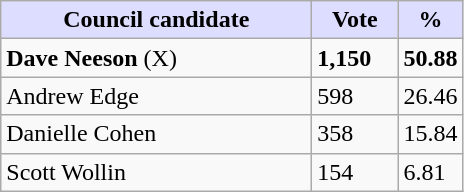<table class="wikitable">
<tr>
<th style="background:#ddf; width:200px;">Council candidate</th>
<th style="background:#ddf; width:50px;">Vote</th>
<th style="background:#ddf; width:30px;">%</th>
</tr>
<tr>
<td><strong>Dave Neeson</strong> (X)</td>
<td><strong>1,150</strong></td>
<td><strong>50.88</strong></td>
</tr>
<tr>
<td>Andrew Edge</td>
<td>598</td>
<td>26.46</td>
</tr>
<tr>
<td>Danielle Cohen</td>
<td>358</td>
<td>15.84</td>
</tr>
<tr>
<td>Scott Wollin</td>
<td>154</td>
<td>6.81</td>
</tr>
</table>
